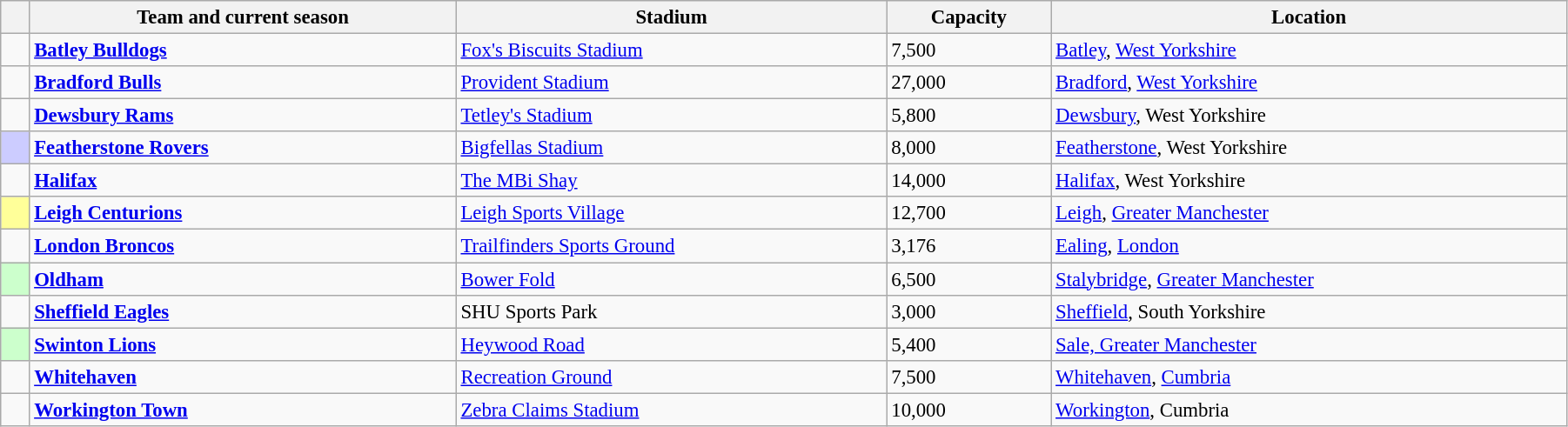<table class="wikitable sortable" style="width:95%; font-size:95%;">
<tr>
<th style="width:15px;" class="unsortable"></th>
<th>Team and current season</th>
<th>Stadium</th>
<th>Capacity</th>
<th>Location</th>
</tr>
<tr>
<td></td>
<td> <strong><a href='#'>Batley Bulldogs</a></strong></td>
<td><a href='#'>Fox's Biscuits Stadium</a></td>
<td>7,500</td>
<td><a href='#'>Batley</a>, <a href='#'>West Yorkshire</a></td>
</tr>
<tr>
<td></td>
<td> <strong><a href='#'>Bradford Bulls</a></strong></td>
<td><a href='#'>Provident Stadium</a></td>
<td>27,000</td>
<td><a href='#'>Bradford</a>, <a href='#'>West Yorkshire</a></td>
</tr>
<tr>
<td></td>
<td> <strong><a href='#'>Dewsbury Rams</a></strong></td>
<td><a href='#'>Tetley's Stadium</a></td>
<td>5,800</td>
<td><a href='#'>Dewsbury</a>, West Yorkshire</td>
</tr>
<tr>
<td style="background:#ccccff;"></td>
<td> <strong><a href='#'>Featherstone Rovers</a></strong></td>
<td><a href='#'>Bigfellas Stadium</a></td>
<td>8,000</td>
<td><a href='#'>Featherstone</a>, West Yorkshire</td>
</tr>
<tr>
<td></td>
<td> <strong><a href='#'>Halifax</a></strong></td>
<td><a href='#'>The MBi Shay</a></td>
<td>14,000</td>
<td><a href='#'>Halifax</a>, West Yorkshire</td>
</tr>
<tr>
<td style="background:#ff9;"></td>
<td> <strong><a href='#'>Leigh Centurions</a></strong></td>
<td><a href='#'>Leigh Sports Village</a></td>
<td>12,700</td>
<td><a href='#'>Leigh</a>, <a href='#'>Greater Manchester</a></td>
</tr>
<tr>
<td></td>
<td> <strong><a href='#'>London Broncos</a></strong></td>
<td><a href='#'>Trailfinders Sports Ground</a></td>
<td>3,176</td>
<td><a href='#'>Ealing</a>, <a href='#'>London</a></td>
</tr>
<tr>
<td style="background:#CCFFCC;"></td>
<td> <strong><a href='#'>Oldham</a></strong></td>
<td><a href='#'>Bower Fold</a></td>
<td>6,500</td>
<td><a href='#'>Stalybridge</a>, <a href='#'>Greater Manchester</a></td>
</tr>
<tr>
<td></td>
<td> <strong><a href='#'>Sheffield Eagles</a></strong></td>
<td>SHU Sports Park</td>
<td>3,000</td>
<td><a href='#'>Sheffield</a>, South Yorkshire</td>
</tr>
<tr>
<td style="background:#CCFFCC;"></td>
<td> <strong><a href='#'>Swinton Lions</a></strong></td>
<td><a href='#'>Heywood Road</a></td>
<td>5,400</td>
<td><a href='#'>Sale, Greater Manchester</a></td>
</tr>
<tr>
<td></td>
<td> <strong><a href='#'>Whitehaven</a></strong></td>
<td><a href='#'>Recreation Ground</a></td>
<td>7,500</td>
<td><a href='#'>Whitehaven</a>, <a href='#'>Cumbria</a></td>
</tr>
<tr>
<td></td>
<td> <strong><a href='#'>Workington Town</a></strong></td>
<td><a href='#'>Zebra Claims Stadium</a></td>
<td>10,000</td>
<td><a href='#'>Workington</a>, Cumbria</td>
</tr>
</table>
